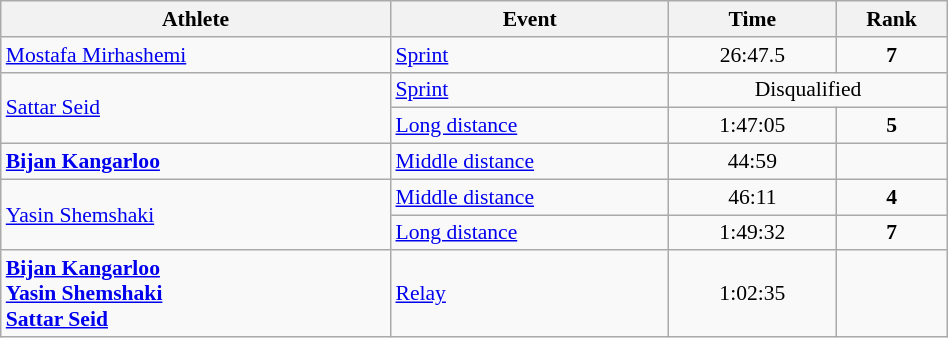<table class="wikitable" width="50%" style="text-align:center; font-size:90%">
<tr>
<th width="35%">Athlete</th>
<th width="25%">Event</th>
<th width="15%">Time</th>
<th width="10%">Rank</th>
</tr>
<tr>
<td align="left"><a href='#'>Mostafa Mirhashemi</a></td>
<td align="left"><a href='#'>Sprint</a></td>
<td>26:47.5</td>
<td><strong>7</strong></td>
</tr>
<tr>
<td align="left" rowspan=2><a href='#'>Sattar Seid</a></td>
<td align="left"><a href='#'>Sprint</a></td>
<td colspan=2>Disqualified</td>
</tr>
<tr>
<td align="left"><a href='#'>Long distance</a></td>
<td>1:47:05</td>
<td><strong>5</strong></td>
</tr>
<tr>
<td align="left"><strong><a href='#'>Bijan Kangarloo</a></strong></td>
<td align="left"><a href='#'>Middle distance</a></td>
<td>44:59</td>
<td></td>
</tr>
<tr>
<td align="left" rowspan=2><a href='#'>Yasin Shemshaki</a></td>
<td align="left"><a href='#'>Middle distance</a></td>
<td>46:11</td>
<td><strong>4</strong></td>
</tr>
<tr>
<td align="left"><a href='#'>Long distance</a></td>
<td>1:49:32</td>
<td><strong>7</strong></td>
</tr>
<tr>
<td align="left"><strong><a href='#'>Bijan Kangarloo</a><br><a href='#'>Yasin Shemshaki</a><br><a href='#'>Sattar Seid</a></strong></td>
<td align="left"><a href='#'>Relay</a></td>
<td>1:02:35</td>
<td></td>
</tr>
</table>
